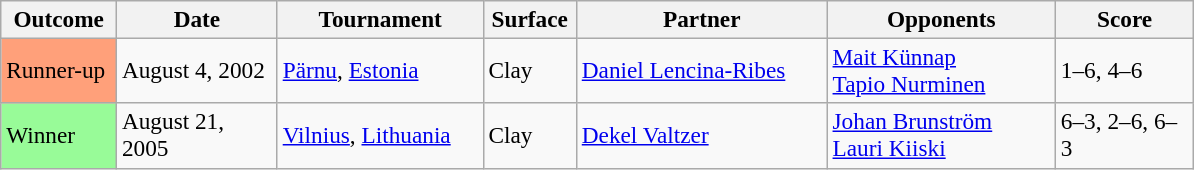<table class="wikitable" style=font-size:97%>
<tr>
<th width=70>Outcome</th>
<th width=100>Date</th>
<th width=130>Tournament</th>
<th width=55>Surface</th>
<th width=160>Partner</th>
<th width=145>Opponents</th>
<th width=85>Score</th>
</tr>
<tr>
<td bgcolor=#ffa07a>Runner-up</td>
<td>August 4, 2002</td>
<td> <a href='#'>Pärnu</a>, <a href='#'>Estonia</a></td>
<td>Clay</td>
<td> <a href='#'>Daniel Lencina-Ribes</a></td>
<td> <a href='#'>Mait Künnap</a><br> <a href='#'>Tapio Nurminen</a></td>
<td>1–6, 4–6</td>
</tr>
<tr>
<td bgcolor=#98fb98>Winner</td>
<td>August 21, 2005</td>
<td> <a href='#'>Vilnius</a>, <a href='#'>Lithuania</a></td>
<td>Clay</td>
<td> <a href='#'>Dekel Valtzer</a></td>
<td> <a href='#'>Johan Brunström</a><br> <a href='#'>Lauri Kiiski</a></td>
<td>6–3, 2–6, 6–3</td>
</tr>
</table>
